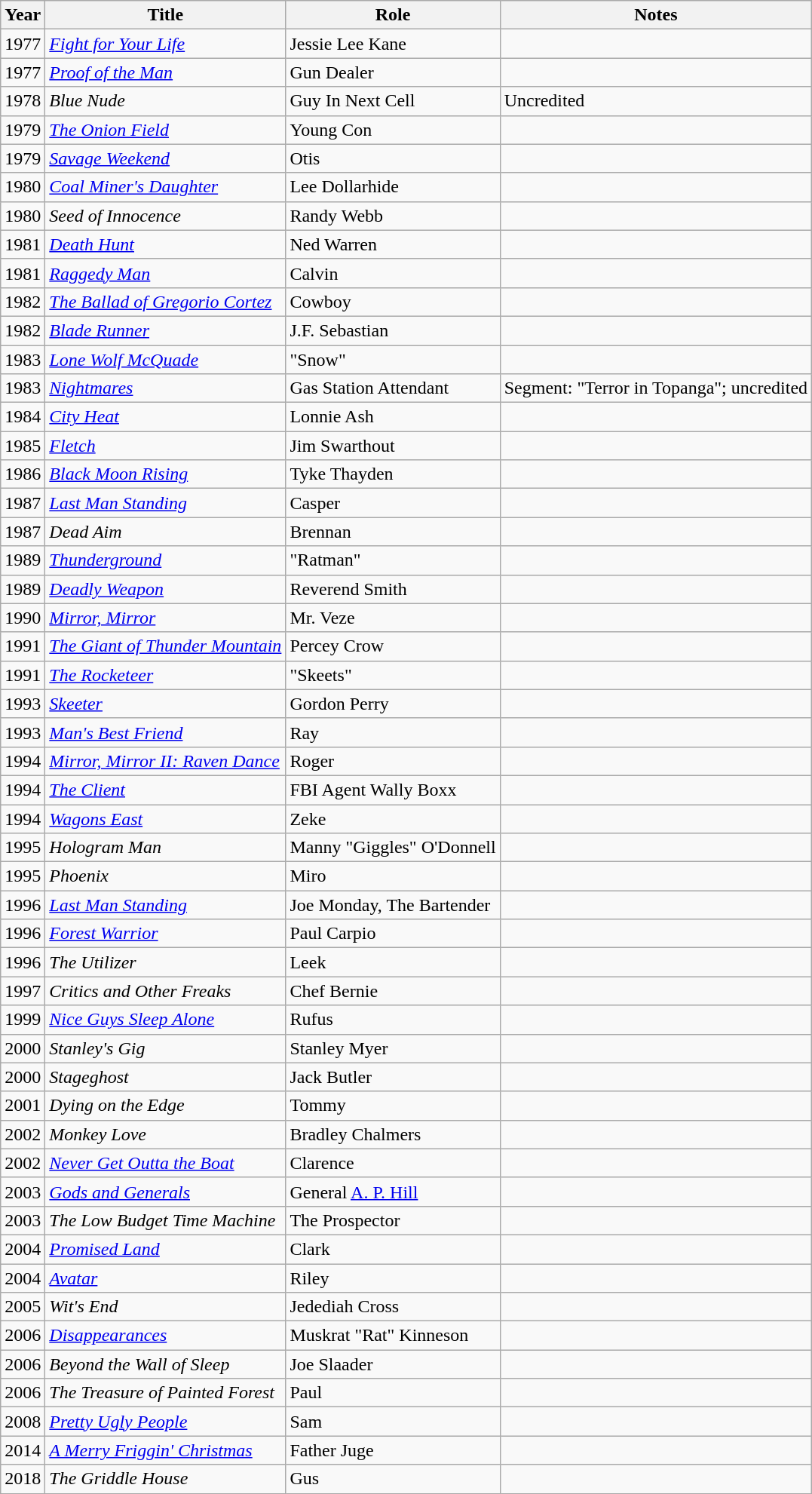<table class="wikitable sortable">
<tr>
<th>Year</th>
<th>Title</th>
<th>Role</th>
<th>Notes</th>
</tr>
<tr>
<td>1977</td>
<td><em><a href='#'>Fight for Your Life</a></em></td>
<td>Jessie Lee Kane</td>
<td></td>
</tr>
<tr>
<td>1977</td>
<td><em><a href='#'>Proof of the Man</a></em></td>
<td>Gun Dealer</td>
<td></td>
</tr>
<tr>
<td>1978</td>
<td><em>Blue Nude</em></td>
<td>Guy In Next Cell</td>
<td>Uncredited</td>
</tr>
<tr>
<td>1979</td>
<td><em><a href='#'>The Onion Field</a></em></td>
<td>Young Con</td>
<td></td>
</tr>
<tr>
<td>1979</td>
<td><em><a href='#'>Savage Weekend</a></em></td>
<td>Otis</td>
<td></td>
</tr>
<tr>
<td>1980</td>
<td><em><a href='#'>Coal Miner's Daughter</a></em></td>
<td>Lee Dollarhide</td>
<td></td>
</tr>
<tr>
<td>1980</td>
<td><em>Seed of Innocence</em></td>
<td>Randy Webb</td>
<td></td>
</tr>
<tr>
<td>1981</td>
<td><em><a href='#'>Death Hunt</a></em></td>
<td>Ned Warren</td>
<td></td>
</tr>
<tr>
<td>1981</td>
<td><em><a href='#'>Raggedy Man</a></em></td>
<td>Calvin</td>
<td></td>
</tr>
<tr>
<td>1982</td>
<td><em><a href='#'>The Ballad of Gregorio Cortez</a></em></td>
<td>Cowboy</td>
<td></td>
</tr>
<tr>
<td>1982</td>
<td><em><a href='#'>Blade Runner</a></em></td>
<td>J.F. Sebastian</td>
<td></td>
</tr>
<tr>
<td>1983</td>
<td><em><a href='#'>Lone Wolf McQuade</a></em></td>
<td>"Snow"</td>
<td></td>
</tr>
<tr>
<td>1983</td>
<td><em><a href='#'>Nightmares</a></em></td>
<td>Gas Station Attendant</td>
<td>Segment: "Terror in Topanga"; uncredited</td>
</tr>
<tr>
<td>1984</td>
<td><em><a href='#'>City Heat</a></em></td>
<td>Lonnie Ash</td>
<td></td>
</tr>
<tr>
<td>1985</td>
<td><em><a href='#'>Fletch</a></em></td>
<td>Jim Swarthout</td>
<td></td>
</tr>
<tr>
<td>1986</td>
<td><em><a href='#'>Black Moon Rising</a></em></td>
<td>Tyke Thayden</td>
<td></td>
</tr>
<tr>
<td>1987</td>
<td><em><a href='#'>Last Man Standing</a></em></td>
<td>Casper</td>
<td></td>
</tr>
<tr>
<td>1987</td>
<td><em>Dead Aim</em></td>
<td>Brennan</td>
<td></td>
</tr>
<tr>
<td>1989</td>
<td><em><a href='#'>Thunderground</a></em></td>
<td>"Ratman"</td>
<td></td>
</tr>
<tr>
<td>1989</td>
<td><em><a href='#'>Deadly Weapon</a></em></td>
<td>Reverend Smith</td>
<td></td>
</tr>
<tr>
<td>1990</td>
<td><em><a href='#'>Mirror, Mirror</a></em></td>
<td>Mr. Veze</td>
<td></td>
</tr>
<tr>
<td>1991</td>
<td><em><a href='#'>The Giant of Thunder Mountain</a></em></td>
<td>Percey Crow</td>
<td></td>
</tr>
<tr>
<td>1991</td>
<td><em><a href='#'>The Rocketeer</a></em></td>
<td>"Skeets"</td>
<td></td>
</tr>
<tr>
<td>1993</td>
<td><em><a href='#'>Skeeter</a></em></td>
<td>Gordon Perry</td>
<td></td>
</tr>
<tr>
<td>1993</td>
<td><em><a href='#'>Man's Best Friend</a></em></td>
<td>Ray</td>
<td></td>
</tr>
<tr>
<td>1994</td>
<td><em><a href='#'>Mirror, Mirror II: Raven Dance</a></em></td>
<td>Roger</td>
<td></td>
</tr>
<tr>
<td>1994</td>
<td><em><a href='#'>The Client</a></em></td>
<td>FBI Agent Wally Boxx</td>
<td></td>
</tr>
<tr>
<td>1994</td>
<td><em><a href='#'>Wagons East</a></em></td>
<td>Zeke</td>
<td></td>
</tr>
<tr>
<td>1995</td>
<td><em>Hologram Man</em></td>
<td>Manny "Giggles" O'Donnell</td>
<td></td>
</tr>
<tr>
<td>1995</td>
<td><em>Phoenix</em></td>
<td>Miro</td>
<td></td>
</tr>
<tr>
<td>1996</td>
<td><em><a href='#'>Last Man Standing</a></em></td>
<td>Joe Monday, The Bartender</td>
<td></td>
</tr>
<tr>
<td>1996</td>
<td><em><a href='#'>Forest Warrior</a></em></td>
<td>Paul Carpio</td>
<td></td>
</tr>
<tr>
<td>1996</td>
<td><em>The Utilizer</em></td>
<td>Leek</td>
<td></td>
</tr>
<tr>
<td>1997</td>
<td><em>Critics and Other Freaks</em></td>
<td>Chef Bernie</td>
<td></td>
</tr>
<tr>
<td>1999</td>
<td><em><a href='#'>Nice Guys Sleep Alone</a></em></td>
<td>Rufus</td>
<td></td>
</tr>
<tr>
<td>2000</td>
<td><em>Stanley's Gig</em></td>
<td>Stanley Myer</td>
<td></td>
</tr>
<tr>
<td>2000</td>
<td><em>Stageghost</em></td>
<td>Jack Butler</td>
<td></td>
</tr>
<tr>
<td>2001</td>
<td><em>Dying on the Edge</em></td>
<td>Tommy</td>
<td></td>
</tr>
<tr>
<td>2002</td>
<td><em>Monkey Love</em></td>
<td>Bradley Chalmers</td>
<td></td>
</tr>
<tr>
<td>2002</td>
<td><em><a href='#'>Never Get Outta the Boat</a></em></td>
<td>Clarence</td>
<td></td>
</tr>
<tr>
<td>2003</td>
<td><em><a href='#'>Gods and Generals</a></em></td>
<td>General <a href='#'>A. P. Hill</a></td>
<td></td>
</tr>
<tr>
<td>2003</td>
<td><em>The Low Budget Time Machine</em></td>
<td>The Prospector</td>
<td></td>
</tr>
<tr>
<td>2004</td>
<td><em><a href='#'>Promised Land</a></em></td>
<td>Clark</td>
<td></td>
</tr>
<tr>
<td>2004</td>
<td><em><a href='#'>Avatar</a></em></td>
<td>Riley</td>
<td></td>
</tr>
<tr>
<td>2005</td>
<td><em>Wit's End</em></td>
<td>Jedediah Cross</td>
<td></td>
</tr>
<tr>
<td>2006</td>
<td><em><a href='#'>Disappearances</a></em></td>
<td>Muskrat "Rat" Kinneson</td>
<td></td>
</tr>
<tr>
<td>2006</td>
<td><em>Beyond the Wall of Sleep</em></td>
<td>Joe Slaader</td>
<td></td>
</tr>
<tr>
<td>2006</td>
<td><em>The Treasure of Painted Forest</em></td>
<td>Paul</td>
<td></td>
</tr>
<tr>
<td>2008</td>
<td><em><a href='#'>Pretty Ugly People</a></em></td>
<td>Sam</td>
<td></td>
</tr>
<tr>
<td>2014</td>
<td><em><a href='#'>A Merry Friggin' Christmas</a></em></td>
<td>Father Juge</td>
<td></td>
</tr>
<tr>
<td>2018</td>
<td><em>The Griddle House</em></td>
<td>Gus</td>
<td></td>
</tr>
</table>
